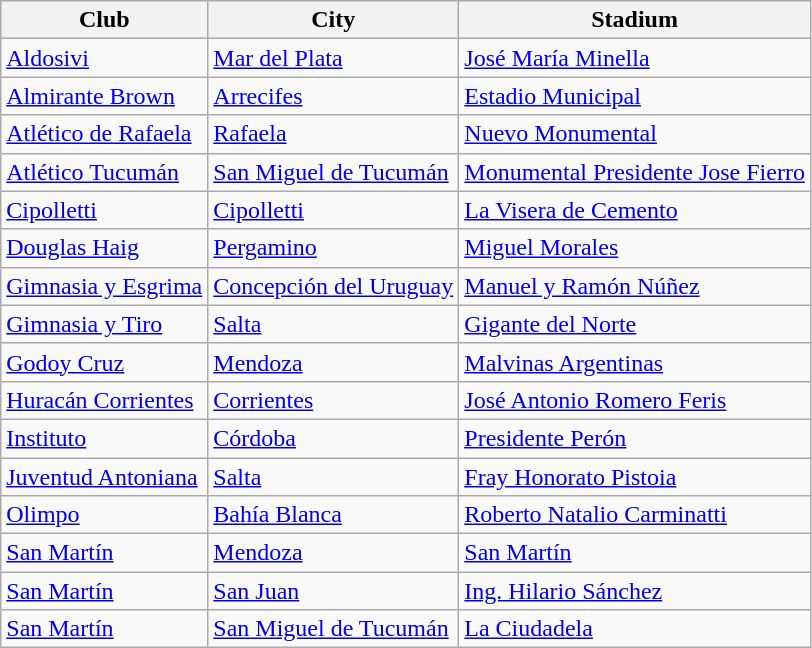<table class="wikitable sortable">
<tr>
<th>Club</th>
<th>City</th>
<th>Stadium</th>
</tr>
<tr>
<td><a href='#'>Aldosivi</a></td>
<td><a href='#'>Mar del Plata</a></td>
<td><a href='#'>José María Minella</a></td>
</tr>
<tr>
<td><a href='#'>Almirante Brown</a></td>
<td><a href='#'>Arrecifes</a></td>
<td><a href='#'>Estadio Municipal</a></td>
</tr>
<tr>
<td><a href='#'>Atlético de Rafaela</a></td>
<td><a href='#'>Rafaela</a></td>
<td><a href='#'>Nuevo Monumental</a></td>
</tr>
<tr>
<td><a href='#'>Atlético Tucumán</a></td>
<td><a href='#'>San Miguel de Tucumán</a></td>
<td><a href='#'>Monumental Presidente Jose Fierro</a></td>
</tr>
<tr>
<td><a href='#'>Cipolletti</a></td>
<td><a href='#'>Cipolletti</a></td>
<td><a href='#'>La Visera de Cemento</a></td>
</tr>
<tr>
<td><a href='#'>Douglas Haig</a></td>
<td><a href='#'>Pergamino</a></td>
<td><a href='#'>Miguel Morales</a></td>
</tr>
<tr>
<td><a href='#'>Gimnasia y Esgrima</a></td>
<td><a href='#'>Concepción del Uruguay</a></td>
<td><a href='#'>Manuel y Ramón Núñez</a></td>
</tr>
<tr>
<td><a href='#'>Gimnasia y Tiro</a></td>
<td><a href='#'>Salta</a></td>
<td><a href='#'>Gigante del Norte</a></td>
</tr>
<tr>
<td><a href='#'>Godoy Cruz</a></td>
<td><a href='#'>Mendoza</a></td>
<td><a href='#'>Malvinas Argentinas</a></td>
</tr>
<tr>
<td><a href='#'>Huracán Corrientes</a></td>
<td><a href='#'>Corrientes</a></td>
<td><a href='#'>José Antonio Romero Feris</a></td>
</tr>
<tr>
<td><a href='#'>Instituto</a></td>
<td><a href='#'>Córdoba</a></td>
<td><a href='#'>Presidente Perón</a></td>
</tr>
<tr>
<td><a href='#'>Juventud Antoniana</a></td>
<td><a href='#'>Salta</a></td>
<td><a href='#'>Fray Honorato Pistoia</a></td>
</tr>
<tr>
<td><a href='#'>Olimpo</a></td>
<td><a href='#'>Bahía Blanca</a></td>
<td><a href='#'>Roberto Natalio Carminatti</a></td>
</tr>
<tr>
<td><a href='#'>San Martín</a></td>
<td><a href='#'>Mendoza</a></td>
<td><a href='#'>San Martín</a></td>
</tr>
<tr>
<td><a href='#'>San Martín</a></td>
<td><a href='#'>San Juan</a></td>
<td><a href='#'>Ing. Hilario Sánchez</a></td>
</tr>
<tr>
<td><a href='#'>San Martín</a></td>
<td><a href='#'>San Miguel de Tucumán</a></td>
<td><a href='#'>La Ciudadela</a></td>
</tr>
</table>
